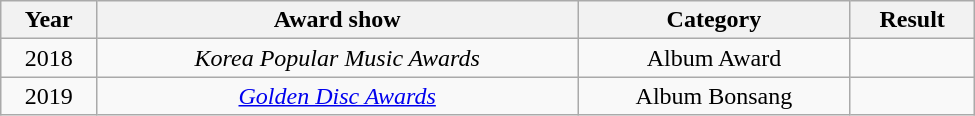<table class="wikitable" style="text-align:center; width:650px;">
<tr>
<th>Year</th>
<th>Award show</th>
<th>Category</th>
<th>Result</th>
</tr>
<tr>
<td>2018</td>
<td><em>Korea Popular Music Awards</em></td>
<td>Album Award</td>
<td></td>
</tr>
<tr>
<td>2019</td>
<td><em><a href='#'>Golden Disc Awards</a></em></td>
<td>Album Bonsang</td>
<td></td>
</tr>
</table>
